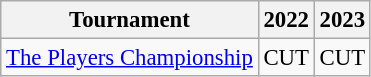<table class="wikitable" style="font-size:95%;text-align:center;">
<tr>
<th>Tournament</th>
<th>2022</th>
<th>2023</th>
</tr>
<tr>
<td align=left><a href='#'>The Players Championship</a></td>
<td>CUT</td>
<td>CUT</td>
</tr>
</table>
